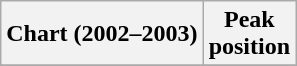<table class="wikitable plainrowheaders" style="text-align:center">
<tr>
<th scope="col">Chart (2002–2003)</th>
<th scope="col">Peak<br>position</th>
</tr>
<tr>
</tr>
</table>
